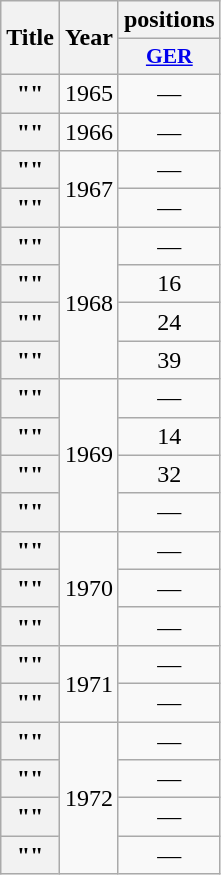<table class="wikitable plainrowheaders" style="text-align:center;">
<tr>
<th scope="col" rowspan="2">Title</th>
<th scope="col" rowspan="2">Year</th>
<th scope="col"> positions<br></th>
</tr>
<tr>
<th scope="col" style="width:2.5em;font-size:90%;"><a href='#'>GER</a></th>
</tr>
<tr>
<th scope="row">""</th>
<td>1965</td>
<td>—</td>
</tr>
<tr>
<th scope="row">""</th>
<td>1966</td>
<td>—</td>
</tr>
<tr>
<th scope="row">""</th>
<td rowspan="2">1967</td>
<td>—</td>
</tr>
<tr>
<th scope="row">""</th>
<td>—</td>
</tr>
<tr>
<th scope="row">""</th>
<td rowspan="4">1968</td>
<td>—</td>
</tr>
<tr>
<th scope="row">""</th>
<td>16</td>
</tr>
<tr>
<th scope="row">""</th>
<td>24</td>
</tr>
<tr>
<th scope="row">""</th>
<td>39</td>
</tr>
<tr>
<th scope="row">""</th>
<td rowspan="4">1969</td>
<td>—</td>
</tr>
<tr>
<th scope="row">""</th>
<td>14</td>
</tr>
<tr>
<th scope="row">""</th>
<td>32</td>
</tr>
<tr>
<th scope="row">""</th>
<td>—</td>
</tr>
<tr>
<th scope="row">""</th>
<td rowspan="3">1970</td>
<td>—</td>
</tr>
<tr>
<th scope="row">""</th>
<td>—</td>
</tr>
<tr>
<th scope="row">""</th>
<td>—</td>
</tr>
<tr>
<th scope="row">""</th>
<td rowspan="2">1971</td>
<td>—</td>
</tr>
<tr>
<th scope="row">""</th>
<td>—</td>
</tr>
<tr>
<th scope="row">""</th>
<td rowspan="4">1972</td>
<td>—</td>
</tr>
<tr>
<th scope="row">""</th>
<td>—</td>
</tr>
<tr>
<th scope="row">""</th>
<td>—</td>
</tr>
<tr>
<th scope="row">""</th>
<td>—</td>
</tr>
</table>
